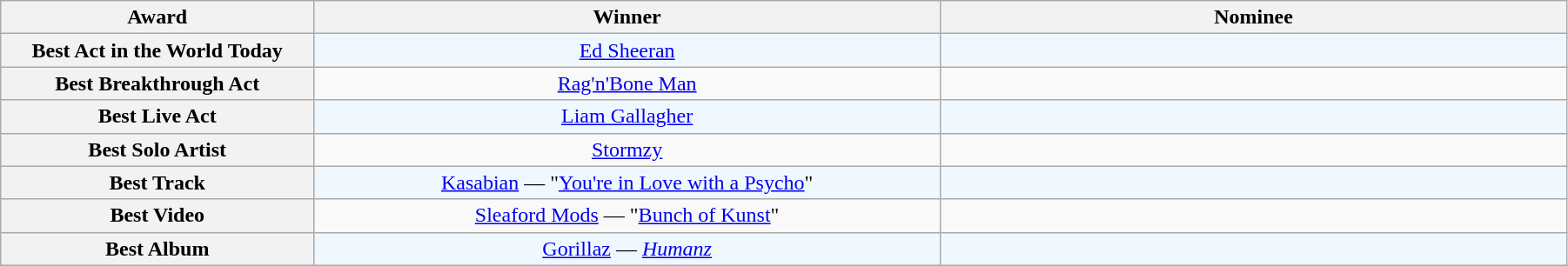<table class="wikitable" rowspan=2 style="text-align: center; width:95%;">
<tr>
<th scope="col" style="width:10%;">Award</th>
<th scope="col" style="width:20%;">Winner</th>
<th scope="col" style="width:20%;">Nominee</th>
</tr>
<tr>
<th scope="row" style="text-align:center">Best Act in the World Today</th>
<td style="background:#F0F8FF"><a href='#'>Ed Sheeran</a></td>
<td style="background:#F0F8FF; font-size: 85%;"></td>
</tr>
<tr>
<th scope="row" style="text-align:center">Best Breakthrough Act</th>
<td><a href='#'>Rag'n'Bone Man</a></td>
<td style="font-size: 85%;"></td>
</tr>
<tr>
<th scope="row" style="text-align:center">Best Live Act</th>
<td style="background:#F0F8FF"><a href='#'>Liam Gallagher</a></td>
<td style="background:#F0F8FF; font-size: 85%;"></td>
</tr>
<tr>
<th scope="row" style="text-align:center">Best Solo Artist</th>
<td><a href='#'>Stormzy</a></td>
<td style="font-size: 85%;"></td>
</tr>
<tr>
<th scope="row" style="text-align:center">Best Track</th>
<td style="background:#F0F8FF"><a href='#'>Kasabian</a> — "<a href='#'>You're in Love with a Psycho</a>"</td>
<td style="background:#F0F8FF; font-size: 85%;"></td>
</tr>
<tr>
<th scope="row" style="text-align:center">Best Video</th>
<td><a href='#'>Sleaford Mods</a> — "<a href='#'>Bunch of Kunst</a>"</td>
<td style="font-size: 85%;"></td>
</tr>
<tr>
<th scope="row" style="text-align:center">Best Album</th>
<td style="background:#F0F8FF"><a href='#'>Gorillaz</a> — <em><a href='#'>Humanz</a></em></td>
<td style="background:#F0F8FF; font-size: 85%;"></td>
</tr>
</table>
